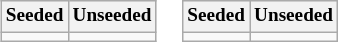<table>
<tr valign=top>
<td><br><table class="wikitable" style="font-size:80%">
<tr>
<th width=50%>Seeded</th>
<th width=50%>Unseeded</th>
</tr>
<tr>
<td valign=top></td>
<td valign=top></td>
</tr>
</table>
</td>
<td><br><table class="wikitable" style="font-size:80%">
<tr>
<th width=50%>Seeded</th>
<th width=50%>Unseeded</th>
</tr>
<tr>
<td valign=top></td>
<td valign=top></td>
</tr>
</table>
</td>
</tr>
</table>
